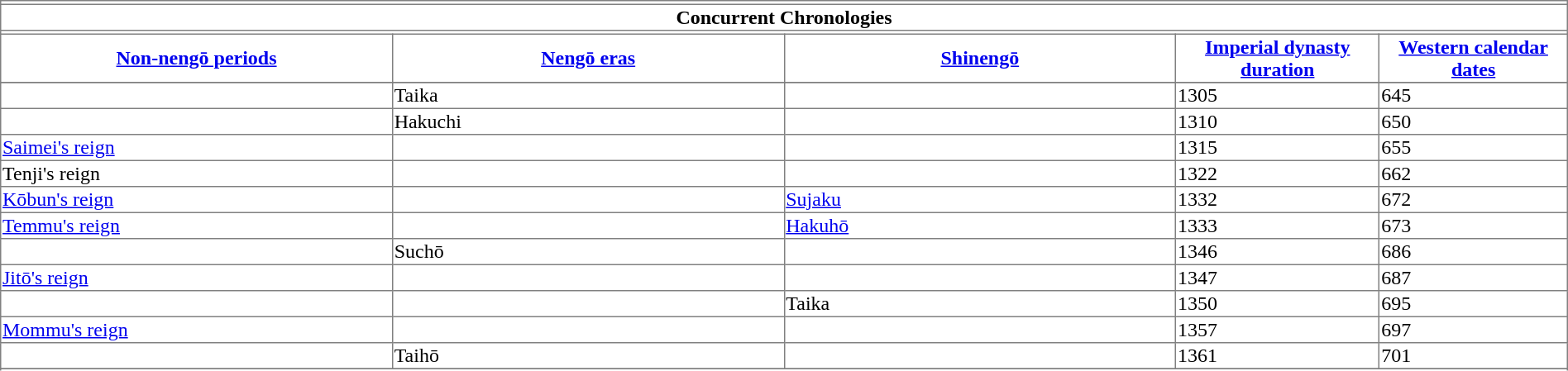<table border=1 style="border-collapse: collapse">
<tr>
<th colspan="6"></th>
</tr>
<tr>
<th colspan="6">Concurrent Chronologies</th>
</tr>
<tr>
<th colspan="6"></th>
</tr>
<tr>
<th width="25%"><a href='#'>Non-nengō periods</a></th>
<th width="25%"><a href='#'>Nengō eras</a></th>
<th width="25%"><a href='#'>Shinengō</a></th>
<th width="13%"><a href='#'>Imperial dynasty duration</a></th>
<th width="12%"><a href='#'>Western calendar dates</a></th>
</tr>
<tr>
</tr>
<tr>
<td></td>
<td>Taika </td>
<td></td>
<td>1305</td>
<td>645</td>
</tr>
<tr>
<td></td>
<td>Hakuchi </td>
<td></td>
<td>1310</td>
<td>650</td>
</tr>
<tr>
<td><a href='#'>Saimei's reign</a></td>
<td></td>
<td></td>
<td>1315</td>
<td>655</td>
</tr>
<tr>
<td>Tenji's reign</td>
<td></td>
<td></td>
<td>1322</td>
<td>662</td>
</tr>
<tr>
<td><a href='#'>Kōbun's reign</a></td>
<td></td>
<td><a href='#'>Sujaku</a></td>
<td>1332</td>
<td>672</td>
</tr>
<tr>
<td><a href='#'>Temmu's reign</a></td>
<td></td>
<td><a href='#'>Hakuhō</a></td>
<td>1333</td>
<td>673</td>
</tr>
<tr>
<td></td>
<td>Suchō </td>
<td></td>
<td>1346</td>
<td>686</td>
</tr>
<tr>
<td><a href='#'>Jitō's reign</a></td>
<td></td>
<td></td>
<td>1347</td>
<td>687</td>
</tr>
<tr>
<td></td>
<td></td>
<td>Taika</td>
<td>1350</td>
<td>695</td>
</tr>
<tr>
<td><a href='#'>Mommu's reign</a></td>
<td></td>
<td></td>
<td>1357</td>
<td>697</td>
</tr>
<tr>
<td></td>
<td>Taihō</td>
<td></td>
<td>1361</td>
<td>701</td>
</tr>
<tr>
</tr>
<tr>
</tr>
</table>
